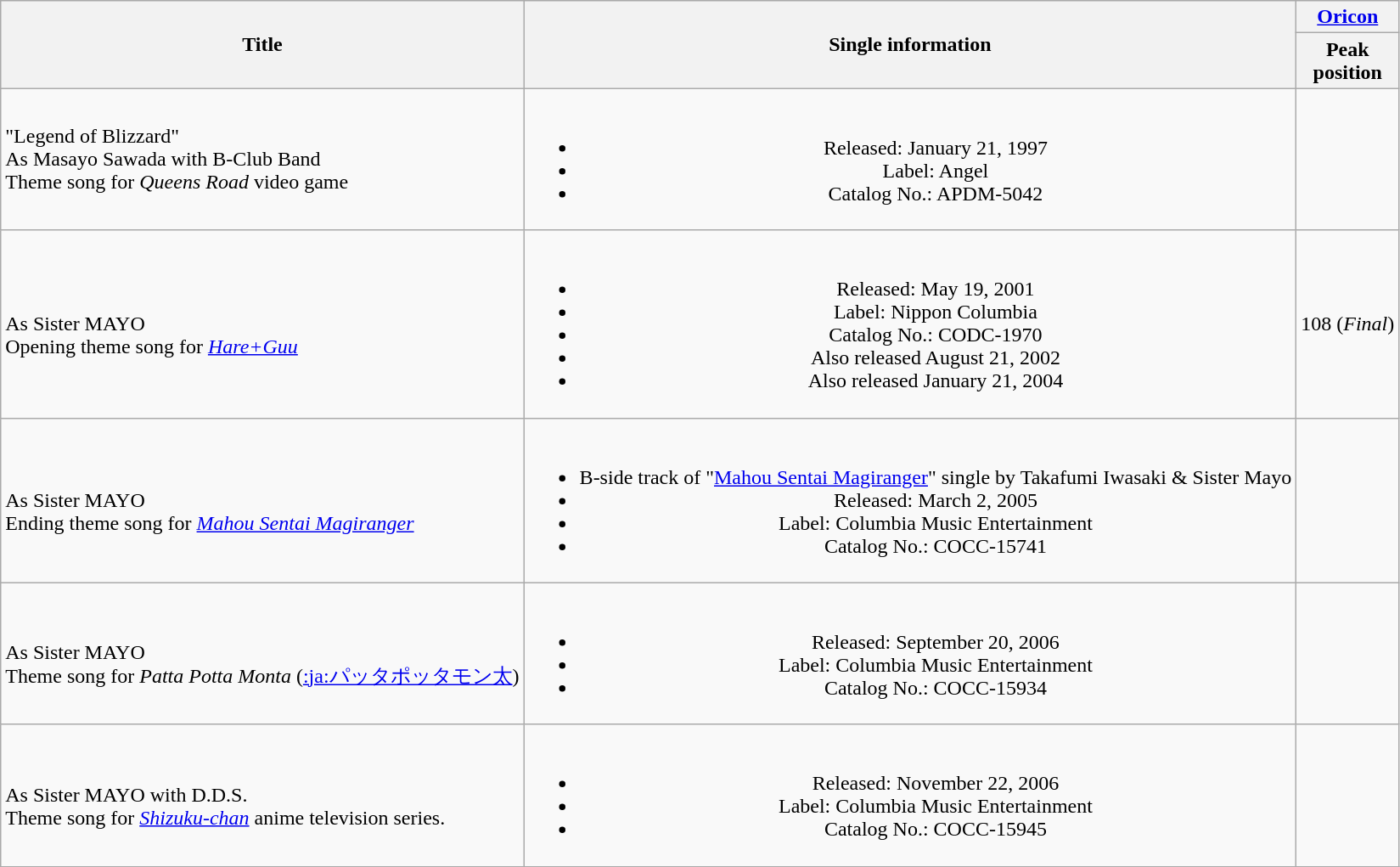<table class="wikitable plainrowheaders" style="text-align:center">
<tr>
<th rowspan=2; style=>Title</th>
<th rowspan=2;>Single information</th>
<th colspan=1; style=><a href='#'>Oricon</a></th>
</tr>
<tr>
<th style=>Peak<br>position</th>
</tr>
<tr>
<td align=left>"Legend of Blizzard"<br>As Masayo Sawada with B-Club Band<br>Theme song for <em>Queens Road</em> video game</td>
<td><br><ul><li>Released: January 21, 1997</li><li>Label: Angel</li><li>Catalog No.: APDM-5042</li></ul></td>
<td></td>
</tr>
<tr>
<td align=left><br>As Sister MAYO<br>Opening theme song for <em><a href='#'>Hare+Guu</a></em></td>
<td><br><ul><li>Released: May 19, 2001</li><li>Label: Nippon Columbia</li><li>Catalog No.: CODC-1970</li><li>Also  released August 21, 2002</li><li>Also  released January 21, 2004</li></ul></td>
<td>108 (<em>Final</em>) </td>
</tr>
<tr>
<td align=left><br>As Sister MAYO<br>Ending theme song for <em><a href='#'>Mahou Sentai Magiranger</a></em></td>
<td><br><ul><li>B-side track of "<a href='#'>Mahou Sentai Magiranger</a>" single by Takafumi Iwasaki & Sister Mayo</li><li>Released: March 2, 2005</li><li>Label: Columbia Music Entertainment</li><li>Catalog No.: COCC-15741</li></ul></td>
<td></td>
</tr>
<tr>
<td align=left><br>As Sister MAYO<br>Theme song for <em>Patta Potta Monta</em> (<a href='#'>:ja:パッタポッタモン太</a>)</td>
<td><br><ul><li>Released: September 20, 2006</li><li>Label: Columbia Music Entertainment</li><li>Catalog No.: COCC-15934</li></ul></td>
<td></td>
</tr>
<tr>
<td align=left><br>As Sister MAYO with D.D.S. <br>Theme song for <em><a href='#'>Shizuku-chan</a></em> anime television series.</td>
<td><br><ul><li>Released: November 22, 2006</li><li>Label: Columbia Music Entertainment</li><li>Catalog No.: COCC-15945</li></ul></td>
<td></td>
</tr>
<tr>
</tr>
</table>
